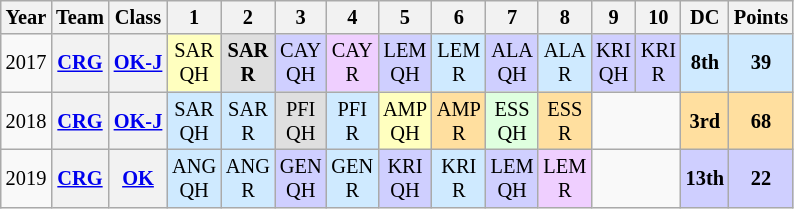<table class="wikitable" style="text-align:center; font-size:85%">
<tr>
<th>Year</th>
<th>Team</th>
<th>Class</th>
<th>1</th>
<th>2</th>
<th>3</th>
<th>4</th>
<th>5</th>
<th>6</th>
<th>7</th>
<th>8</th>
<th>9</th>
<th>10</th>
<th>DC</th>
<th>Points</th>
</tr>
<tr>
<td>2017</td>
<th nowrap><a href='#'>CRG</a></th>
<th nowrap><a href='#'>OK-J</a></th>
<td style="background:#FFFFBF;">SAR<br>QH<br></td>
<td style="background:#DFDFDF;"><strong>SAR<br>R</strong><br></td>
<td style="background:#CFCFFF;">CAY<br>QH<br></td>
<td style="background:#EFCFFF;">CAY<br>R<br></td>
<td style="background:#CFCFFF;">LEM<br>QH<br></td>
<td style="background:#CFEAFF;">LEM<br>R<br></td>
<td style="background:#CFCFFF;">ALA<br>QH<br></td>
<td style="background:#CFEAFF;">ALA<br>R<br></td>
<td style="background:#CFCFFF;">KRI<br>QH<br></td>
<td style="background:#CFCFFF;">KRI<br>R<br></td>
<th style="background:#CFEAFF;">8th</th>
<th style="background:#CFEAFF;">39</th>
</tr>
<tr>
<td>2018</td>
<th nowrap><a href='#'>CRG</a></th>
<th nowrap><a href='#'>OK-J</a></th>
<td style="background:#CFEAFF;">SAR<br>QH<br></td>
<td style="background:#CFEAFF;">SAR<br>R<br></td>
<td style="background:#DFDFDF;">PFI<br>QH<br></td>
<td style="background:#CFEAFF;">PFI<br>R<br></td>
<td style="background:#FFFFBF;">AMP<br>QH<br></td>
<td style="background:#FFDF9F;">AMP<br>R<br></td>
<td style="background:#DFFFDF;">ESS<br>QH<br></td>
<td style="background:#FFDF9F;">ESS<br>R<br></td>
<td colspan="2"></td>
<th style="background:#FFDF9F;">3rd</th>
<th style="background:#FFDF9F;">68</th>
</tr>
<tr>
<td>2019</td>
<th nowrap><a href='#'>CRG</a></th>
<th nowrap><a href='#'>OK</a></th>
<td style="background:#CFEAFF;">ANG<br>QH<br></td>
<td style="background:#CFEAFF;">ANG<br>R<br></td>
<td style="background:#CFCFFF;">GEN<br>QH<br></td>
<td style="background:#CFEAFF;">GEN<br>R<br></td>
<td style="background:#CFCFFF;">KRI<br>QH<br></td>
<td style="background:#CFEAFF;">KRI<br>R<br></td>
<td style="background:#CFCFFF;">LEM<br>QH<br></td>
<td style="background:#EFCFFF;">LEM<br>R<br></td>
<td colspan="2"></td>
<th style="background:#CFCFFF;">13th</th>
<th style="background:#CFCFFF;">22</th>
</tr>
</table>
